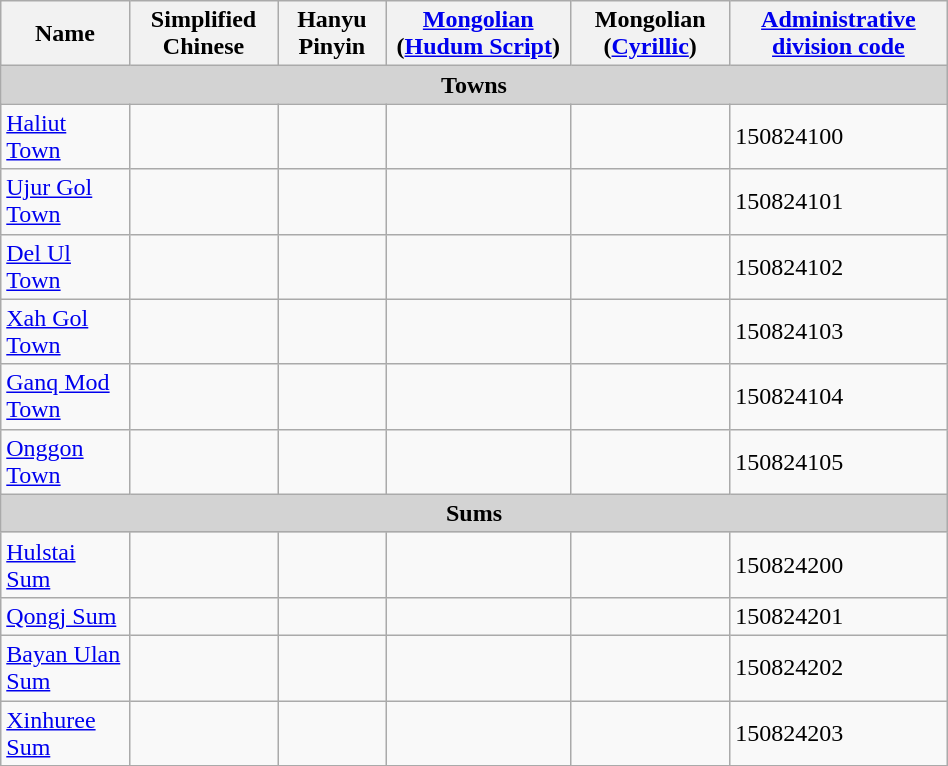<table class="wikitable" align="center" style="width:50%; border="1">
<tr>
<th>Name</th>
<th>Simplified Chinese</th>
<th>Hanyu Pinyin</th>
<th><a href='#'>Mongolian</a> (<a href='#'>Hudum Script</a>)</th>
<th>Mongolian (<a href='#'>Cyrillic</a>)</th>
<th><a href='#'>Administrative division code</a></th>
</tr>
<tr>
<td colspan="6"  style="text-align:center; background:#d3d3d3;"><strong>Towns</strong></td>
</tr>
<tr --------->
<td><a href='#'>Haliut Town</a></td>
<td></td>
<td></td>
<td></td>
<td></td>
<td>150824100</td>
</tr>
<tr>
<td><a href='#'>Ujur Gol Town</a></td>
<td></td>
<td></td>
<td></td>
<td></td>
<td>150824101</td>
</tr>
<tr>
<td><a href='#'>Del Ul Town</a></td>
<td></td>
<td></td>
<td></td>
<td></td>
<td>150824102</td>
</tr>
<tr>
<td><a href='#'>Xah Gol Town</a></td>
<td></td>
<td></td>
<td></td>
<td></td>
<td>150824103</td>
</tr>
<tr>
<td><a href='#'>Ganq Mod Town</a></td>
<td></td>
<td></td>
<td></td>
<td></td>
<td>150824104</td>
</tr>
<tr>
<td><a href='#'>Onggon Town</a></td>
<td></td>
<td></td>
<td></td>
<td></td>
<td>150824105</td>
</tr>
<tr>
<td colspan="6"  style="text-align:center; background:#d3d3d3;"><strong>Sums</strong></td>
</tr>
<tr --------->
<td><a href='#'>Hulstai Sum</a></td>
<td></td>
<td></td>
<td></td>
<td></td>
<td>150824200</td>
</tr>
<tr>
<td><a href='#'>Qongj Sum</a></td>
<td></td>
<td></td>
<td></td>
<td></td>
<td>150824201</td>
</tr>
<tr>
<td><a href='#'>Bayan Ulan Sum</a></td>
<td></td>
<td></td>
<td></td>
<td></td>
<td>150824202</td>
</tr>
<tr>
<td><a href='#'>Xinhuree Sum</a></td>
<td></td>
<td></td>
<td></td>
<td></td>
<td>150824203</td>
</tr>
<tr>
</tr>
</table>
